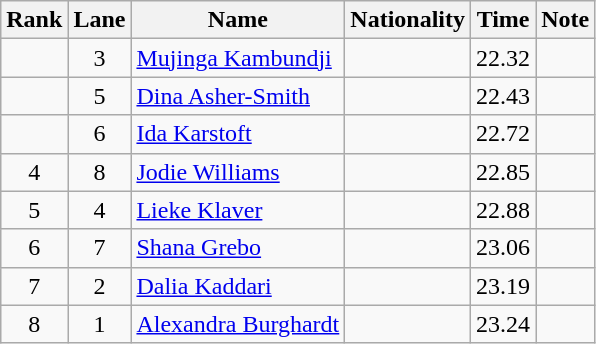<table class="wikitable sortable" style="text-align:center">
<tr>
<th>Rank</th>
<th>Lane</th>
<th>Name</th>
<th>Nationality</th>
<th>Time</th>
<th>Note</th>
</tr>
<tr>
<td></td>
<td>3</td>
<td align=left><a href='#'>Mujinga Kambundji</a></td>
<td align=left></td>
<td>22.32</td>
<td></td>
</tr>
<tr>
<td></td>
<td>5</td>
<td align=left><a href='#'>Dina Asher-Smith</a></td>
<td align=left></td>
<td>22.43</td>
<td></td>
</tr>
<tr>
<td></td>
<td>6</td>
<td align=left><a href='#'>Ida Karstoft</a></td>
<td align=left></td>
<td>22.72</td>
<td></td>
</tr>
<tr>
<td>4</td>
<td>8</td>
<td align=left><a href='#'>Jodie Williams</a></td>
<td align=left></td>
<td>22.85</td>
<td></td>
</tr>
<tr>
<td>5</td>
<td>4</td>
<td align=left><a href='#'>Lieke Klaver</a></td>
<td align=left></td>
<td>22.88</td>
<td></td>
</tr>
<tr>
<td>6</td>
<td>7</td>
<td align=left><a href='#'>Shana Grebo</a></td>
<td align=left></td>
<td>23.06</td>
<td></td>
</tr>
<tr>
<td>7</td>
<td>2</td>
<td align=left><a href='#'>Dalia Kaddari</a></td>
<td align=left></td>
<td>23.19</td>
<td></td>
</tr>
<tr>
<td>8</td>
<td>1</td>
<td align=left><a href='#'>Alexandra Burghardt</a></td>
<td align=left></td>
<td>23.24</td>
<td></td>
</tr>
</table>
